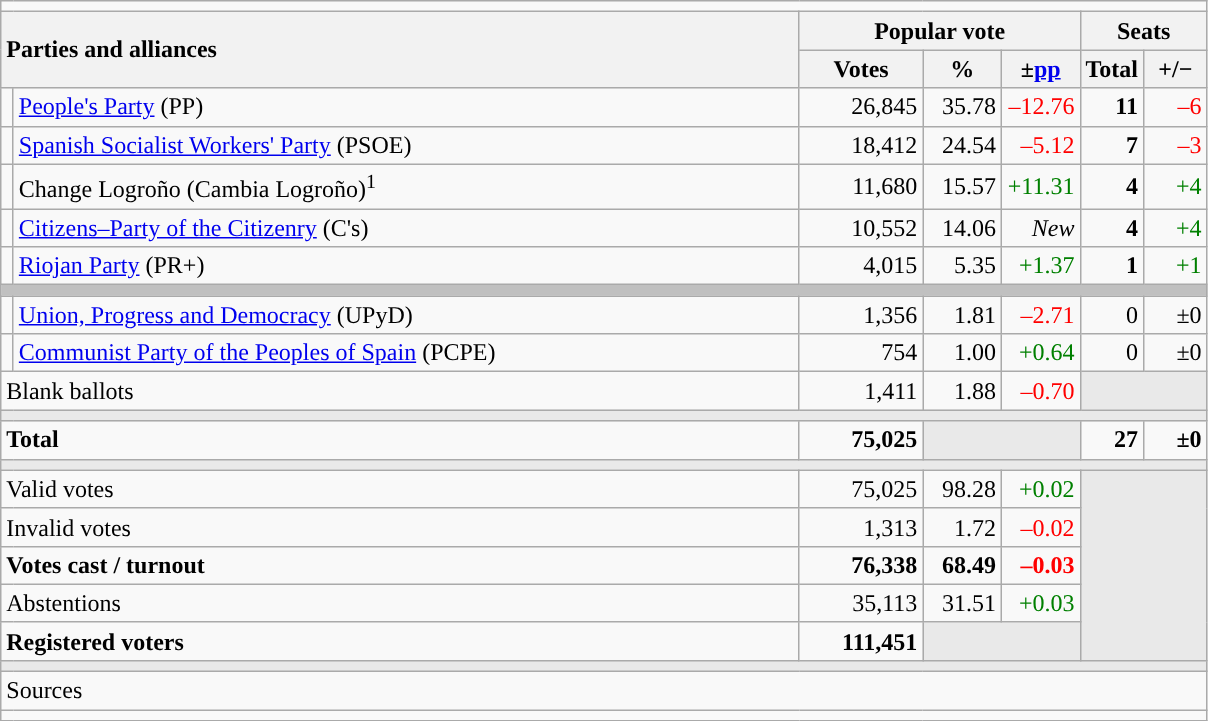<table class="wikitable" style="text-align:right;">
<tr>
<td colspan="7"></td>
</tr>
<tr>
<th style="text-align:left;" rowspan="2" colspan="2" width="525">Parties and alliances</th>
<th colspan="3">Popular vote</th>
<th colspan="2">Seats</th>
</tr>
<tr>
<th width="75">Votes</th>
<th width="45">%</th>
<th width="45">±<a href='#'>pp</a></th>
<th width="35">Total</th>
<th width="35">+/−</th>
</tr>
<tr>
<td width="1" style="color:inherit;background:"></td>
<td align="left"><a href='#'>People's Party</a> (PP)</td>
<td>26,845</td>
<td>35.78</td>
<td style="color:red;">–12.76</td>
<td><strong>11</strong></td>
<td style="color:red;">–6</td>
</tr>
<tr>
<td style="color:inherit;background:"></td>
<td align="left"><a href='#'>Spanish Socialist Workers' Party</a> (PSOE)</td>
<td>18,412</td>
<td>24.54</td>
<td style="color:red;">–5.12</td>
<td><strong>7</strong></td>
<td style="color:red;">–3</td>
</tr>
<tr>
<td style="color:inherit;background:"></td>
<td align="left">Change Logroño (Cambia Logroño)<sup>1</sup></td>
<td>11,680</td>
<td>15.57</td>
<td style="color:green;">+11.31</td>
<td><strong>4</strong></td>
<td style="color:green;">+4</td>
</tr>
<tr>
<td style="color:inherit;background:"></td>
<td align="left"><a href='#'>Citizens–Party of the Citizenry</a> (C's)</td>
<td>10,552</td>
<td>14.06</td>
<td><em>New</em></td>
<td><strong>4</strong></td>
<td style="color:green;">+4</td>
</tr>
<tr>
<td style="color:inherit;background:"></td>
<td align="left"><a href='#'>Riojan Party</a> (PR+)</td>
<td>4,015</td>
<td>5.35</td>
<td style="color:green;">+1.37</td>
<td><strong>1</strong></td>
<td style="color:green;">+1</td>
</tr>
<tr>
<td colspan="7" bgcolor="#C0C0C0"></td>
</tr>
<tr>
<td style="color:inherit;background:"></td>
<td align="left"><a href='#'>Union, Progress and Democracy</a> (UPyD)</td>
<td>1,356</td>
<td>1.81</td>
<td style="color:red;">–2.71</td>
<td>0</td>
<td>±0</td>
</tr>
<tr>
<td style="color:inherit;background:"></td>
<td align="left"><a href='#'>Communist Party of the Peoples of Spain</a> (PCPE)</td>
<td>754</td>
<td>1.00</td>
<td style="color:green;">+0.64</td>
<td>0</td>
<td>±0</td>
</tr>
<tr>
<td align="left" colspan="2">Blank ballots</td>
<td>1,411</td>
<td>1.88</td>
<td style="color:red;">–0.70</td>
<td bgcolor="#E9E9E9" colspan="2"></td>
</tr>
<tr>
<td colspan="7" bgcolor="#E9E9E9"></td>
</tr>
<tr style="font-weight:bold;">
<td align="left" colspan="2">Total</td>
<td>75,025</td>
<td bgcolor="#E9E9E9" colspan="2"></td>
<td>27</td>
<td>±0</td>
</tr>
<tr>
<td colspan="7" bgcolor="#E9E9E9"></td>
</tr>
<tr>
<td align="left" colspan="2">Valid votes</td>
<td>75,025</td>
<td>98.28</td>
<td style="color:green;">+0.02</td>
<td bgcolor="#E9E9E9" colspan="2" rowspan="5"></td>
</tr>
<tr>
<td align="left" colspan="2">Invalid votes</td>
<td>1,313</td>
<td>1.72</td>
<td style="color:red;">–0.02</td>
</tr>
<tr style="font-weight:bold;">
<td align="left" colspan="2">Votes cast / turnout</td>
<td>76,338</td>
<td>68.49</td>
<td style="color:red;">–0.03</td>
</tr>
<tr>
<td align="left" colspan="2">Abstentions</td>
<td>35,113</td>
<td>31.51</td>
<td style="color:green;">+0.03</td>
</tr>
<tr style="font-weight:bold;">
<td align="left" colspan="2">Registered voters</td>
<td>111,451</td>
<td bgcolor="#E9E9E9" colspan="2"></td>
</tr>
<tr>
<td colspan="7" bgcolor="#E9E9E9"></td>
</tr>
<tr>
<td align="left" colspan="7">Sources</td>
</tr>
<tr>
<td colspan="7" style="text-align:left; max-width:790px;"></td>
</tr>
</table>
